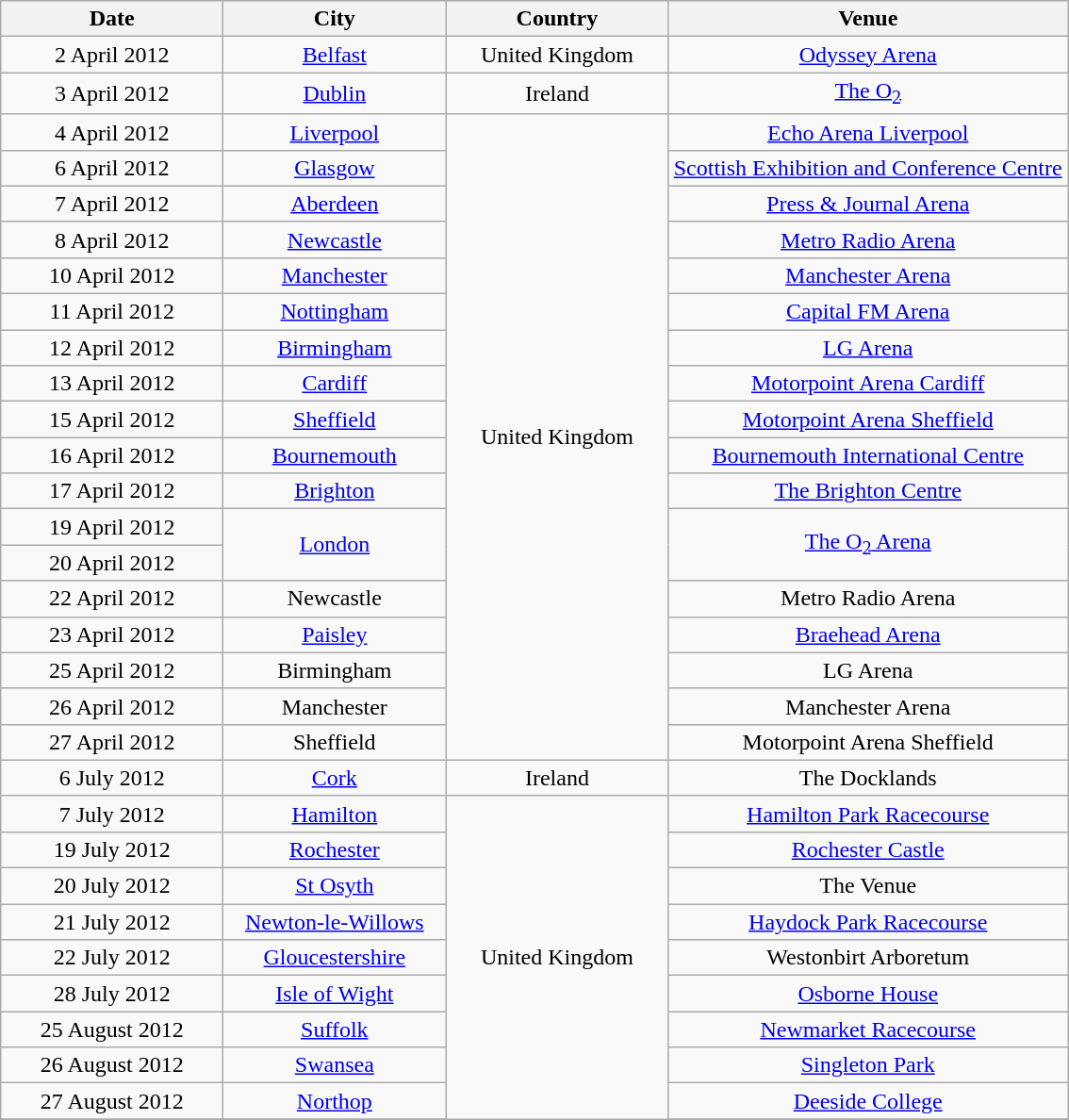<table class="wikitable" style="text-align:center;">
<tr>
<th width="150">Date</th>
<th width="150">City</th>
<th width="150">Country</th>
<th width="275">Venue</th>
</tr>
<tr>
<td>2 April 2012</td>
<td><a href='#'>Belfast</a></td>
<td rowspan="1">United Kingdom</td>
<td><a href='#'>Odyssey Arena</a></td>
</tr>
<tr>
<td>3 April 2012</td>
<td><a href='#'>Dublin</a></td>
<td rowspan="1">Ireland</td>
<td><a href='#'>The O<sub>2</sub></a></td>
</tr>
<tr>
<td>4 April 2012</td>
<td><a href='#'>Liverpool</a></td>
<td rowspan="18">United Kingdom</td>
<td><a href='#'>Echo Arena Liverpool</a></td>
</tr>
<tr>
<td>6 April 2012</td>
<td><a href='#'>Glasgow</a></td>
<td><a href='#'>Scottish Exhibition and Conference Centre</a></td>
</tr>
<tr>
<td>7 April 2012</td>
<td><a href='#'>Aberdeen</a></td>
<td><a href='#'>Press & Journal Arena</a></td>
</tr>
<tr>
<td>8 April 2012</td>
<td><a href='#'>Newcastle</a></td>
<td><a href='#'>Metro Radio Arena</a></td>
</tr>
<tr>
<td>10 April 2012</td>
<td><a href='#'>Manchester</a></td>
<td><a href='#'>Manchester Arena</a></td>
</tr>
<tr>
<td>11 April 2012</td>
<td><a href='#'>Nottingham</a></td>
<td><a href='#'>Capital FM Arena</a></td>
</tr>
<tr>
<td>12 April 2012</td>
<td><a href='#'>Birmingham</a></td>
<td><a href='#'>LG Arena</a></td>
</tr>
<tr>
<td>13 April 2012</td>
<td><a href='#'>Cardiff</a></td>
<td><a href='#'>Motorpoint Arena Cardiff</a></td>
</tr>
<tr>
<td>15 April 2012</td>
<td><a href='#'>Sheffield</a></td>
<td><a href='#'>Motorpoint Arena Sheffield</a></td>
</tr>
<tr>
<td>16 April 2012</td>
<td><a href='#'>Bournemouth</a></td>
<td><a href='#'>Bournemouth International Centre</a></td>
</tr>
<tr>
<td>17 April 2012</td>
<td><a href='#'>Brighton</a></td>
<td><a href='#'>The Brighton Centre</a></td>
</tr>
<tr>
<td>19 April 2012</td>
<td rowspan="2"><a href='#'>London</a></td>
<td rowspan="2"><a href='#'>The O<sub>2</sub> Arena</a></td>
</tr>
<tr>
<td>20 April 2012</td>
</tr>
<tr>
<td>22 April 2012</td>
<td>Newcastle</td>
<td>Metro Radio Arena</td>
</tr>
<tr>
<td>23 April 2012</td>
<td><a href='#'>Paisley</a></td>
<td><a href='#'>Braehead Arena</a></td>
</tr>
<tr>
<td>25 April 2012</td>
<td>Birmingham</td>
<td>LG Arena</td>
</tr>
<tr>
<td>26 April 2012</td>
<td>Manchester</td>
<td>Manchester Arena</td>
</tr>
<tr>
<td>27 April 2012</td>
<td>Sheffield</td>
<td>Motorpoint Arena Sheffield</td>
</tr>
<tr>
<td>6 July 2012</td>
<td><a href='#'>Cork</a></td>
<td>Ireland</td>
<td>The Docklands</td>
</tr>
<tr>
<td>7 July 2012</td>
<td><a href='#'>Hamilton</a></td>
<td rowspan="10">United Kingdom</td>
<td><a href='#'>Hamilton Park Racecourse</a></td>
</tr>
<tr>
<td>19 July 2012</td>
<td><a href='#'>Rochester</a></td>
<td><a href='#'>Rochester Castle</a></td>
</tr>
<tr>
<td>20 July 2012</td>
<td><a href='#'>St Osyth</a></td>
<td>The Venue</td>
</tr>
<tr>
<td>21 July 2012</td>
<td><a href='#'>Newton-le-Willows</a></td>
<td><a href='#'>Haydock Park Racecourse</a></td>
</tr>
<tr>
<td>22 July 2012</td>
<td><a href='#'>Gloucestershire</a></td>
<td>Westonbirt Arboretum</td>
</tr>
<tr>
<td>28 July 2012</td>
<td><a href='#'>Isle of Wight</a></td>
<td><a href='#'>Osborne House</a></td>
</tr>
<tr>
<td>25 August 2012</td>
<td><a href='#'>Suffolk</a></td>
<td><a href='#'>Newmarket Racecourse</a></td>
</tr>
<tr>
<td>26 August 2012</td>
<td><a href='#'>Swansea</a></td>
<td><a href='#'>Singleton Park</a></td>
</tr>
<tr>
<td>27 August 2012</td>
<td><a href='#'>Northop</a></td>
<td><a href='#'>Deeside College</a></td>
</tr>
<tr>
</tr>
</table>
